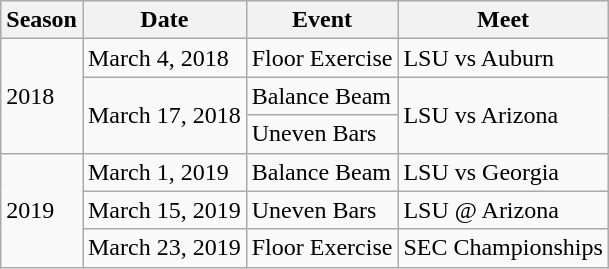<table class="wikitable">
<tr>
<th>Season</th>
<th>Date</th>
<th>Event</th>
<th>Meet</th>
</tr>
<tr>
<td rowspan="3">2018</td>
<td>March 4, 2018</td>
<td>Floor Exercise</td>
<td>LSU vs Auburn</td>
</tr>
<tr>
<td rowspan="2">March 17, 2018</td>
<td>Balance Beam</td>
<td rowspan="2">LSU vs Arizona</td>
</tr>
<tr>
<td>Uneven Bars</td>
</tr>
<tr>
<td rowspan="3">2019</td>
<td>March 1, 2019</td>
<td>Balance Beam</td>
<td>LSU vs Georgia</td>
</tr>
<tr>
<td>March 15, 2019</td>
<td>Uneven Bars</td>
<td>LSU @ Arizona</td>
</tr>
<tr>
<td>March 23, 2019</td>
<td>Floor Exercise</td>
<td>SEC Championships</td>
</tr>
</table>
